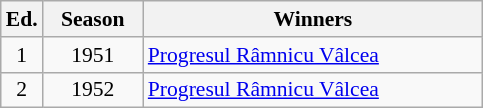<table class="wikitable" style="font-size:90%">
<tr>
<th><abbr>Ed.</abbr></th>
<th width="60">Season</th>
<th width="220">Winners</th>
</tr>
<tr>
<td align=center>1</td>
<td align=center>1951</td>
<td><a href='#'>Progresul Râmnicu Vâlcea</a></td>
</tr>
<tr>
<td align=center>2</td>
<td align=center>1952</td>
<td><a href='#'>Progresul Râmnicu Vâlcea</a></td>
</tr>
</table>
